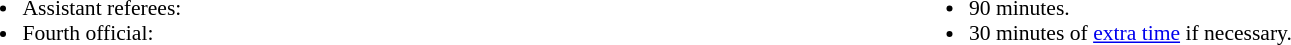<table style="width:100%; font-size:90%">
<tr>
<td style="width:50%; vertical-align:top"><br><ul><li>Assistant referees:</li><li>Fourth official:</li></ul></td>
<td style="width:50%; vertical-align:top"><br><ul><li>90 minutes.</li><li>30 minutes of <a href='#'>extra time</a> if necessary.</li></ul></td>
</tr>
</table>
